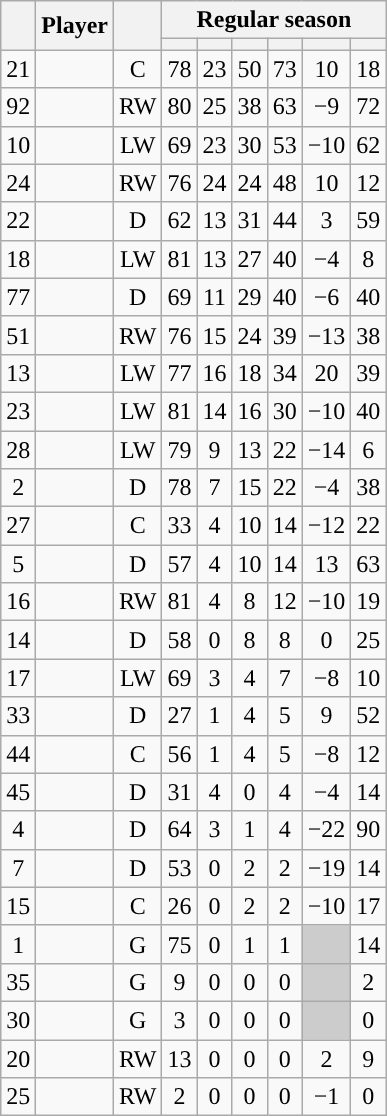<table class="wikitable sortable plainrowheaders" style="text-align:center;">
<tr>
<th scope="col" data-sort-type="number" rowspan="2"></th>
<th scope="col" rowspan="2">Player</th>
<th scope="col" rowspan="2"></th>
<th scope=colgroup colspan=6>Regular season</th>
</tr>
<tr>
<th scope="col" data-sort-type="number"></th>
<th scope="col" data-sort-type="number"></th>
<th scope="col" data-sort-type="number"></th>
<th scope="col" data-sort-type="number"></th>
<th scope="col" data-sort-type="number"></th>
<th scope="col" data-sort-type="number"></th>
</tr>
<tr>
<td scope="row">21</td>
<td align="left"></td>
<td>C</td>
<td>78</td>
<td>23</td>
<td>50</td>
<td>73</td>
<td>10</td>
<td>18</td>
</tr>
<tr>
<td scope="row">92</td>
<td align="left"></td>
<td>RW</td>
<td>80</td>
<td>25</td>
<td>38</td>
<td>63</td>
<td>−9</td>
<td>72</td>
</tr>
<tr>
<td scope="row">10</td>
<td align="left"></td>
<td>LW</td>
<td>69</td>
<td>23</td>
<td>30</td>
<td>53</td>
<td>−10</td>
<td>62</td>
</tr>
<tr>
<td scope="row">24</td>
<td align="left"></td>
<td>RW</td>
<td>76</td>
<td>24</td>
<td>24</td>
<td>48</td>
<td>10</td>
<td>12</td>
</tr>
<tr>
<td scope="row">22</td>
<td align="left"></td>
<td>D</td>
<td>62</td>
<td>13</td>
<td>31</td>
<td>44</td>
<td>3</td>
<td>59</td>
</tr>
<tr>
<td scope="row">18</td>
<td align="left"></td>
<td>LW</td>
<td>81</td>
<td>13</td>
<td>27</td>
<td>40</td>
<td>−4</td>
<td>8</td>
</tr>
<tr>
<td scope="row">77</td>
<td align="left"></td>
<td>D</td>
<td>69</td>
<td>11</td>
<td>29</td>
<td>40</td>
<td>−6</td>
<td>40</td>
</tr>
<tr>
<td scope="row">51</td>
<td align="left"></td>
<td>RW</td>
<td>76</td>
<td>15</td>
<td>24</td>
<td>39</td>
<td>−13</td>
<td>38</td>
</tr>
<tr>
<td scope="row">13</td>
<td align="left"></td>
<td>LW</td>
<td>77</td>
<td>16</td>
<td>18</td>
<td>34</td>
<td>20</td>
<td>39</td>
</tr>
<tr>
<td scope="row">23</td>
<td align="left"></td>
<td>LW</td>
<td>81</td>
<td>14</td>
<td>16</td>
<td>30</td>
<td>−10</td>
<td>40</td>
</tr>
<tr>
<td scope="row">28</td>
<td align="left"></td>
<td>LW</td>
<td>79</td>
<td>9</td>
<td>13</td>
<td>22</td>
<td>−14</td>
<td>6</td>
</tr>
<tr>
<td scope="row">2</td>
<td align="left"></td>
<td>D</td>
<td>78</td>
<td>7</td>
<td>15</td>
<td>22</td>
<td>−4</td>
<td>38</td>
</tr>
<tr>
<td scope="row">27</td>
<td align="left"></td>
<td>C</td>
<td>33</td>
<td>4</td>
<td>10</td>
<td>14</td>
<td>−12</td>
<td>22</td>
</tr>
<tr>
<td scope="row">5</td>
<td align="left"></td>
<td>D</td>
<td>57</td>
<td>4</td>
<td>10</td>
<td>14</td>
<td>13</td>
<td>63</td>
</tr>
<tr>
<td scope="row">16</td>
<td align="left"></td>
<td>RW</td>
<td>81</td>
<td>4</td>
<td>8</td>
<td>12</td>
<td>−10</td>
<td>19</td>
</tr>
<tr>
<td scope="row">14</td>
<td align="left"></td>
<td>D</td>
<td>58</td>
<td>0</td>
<td>8</td>
<td>8</td>
<td>0</td>
<td>25</td>
</tr>
<tr>
<td scope="row">17</td>
<td align="left"></td>
<td>LW</td>
<td>69</td>
<td>3</td>
<td>4</td>
<td>7</td>
<td>−8</td>
<td>10</td>
</tr>
<tr>
<td scope="row">33</td>
<td align="left"></td>
<td>D</td>
<td>27</td>
<td>1</td>
<td>4</td>
<td>5</td>
<td>9</td>
<td>52</td>
</tr>
<tr>
<td scope="row">44</td>
<td align="left"></td>
<td>C</td>
<td>56</td>
<td>1</td>
<td>4</td>
<td>5</td>
<td>−8</td>
<td>12</td>
</tr>
<tr>
<td scope="row">45</td>
<td align="left"></td>
<td>D</td>
<td>31</td>
<td>4</td>
<td>0</td>
<td>4</td>
<td>−4</td>
<td>14</td>
</tr>
<tr>
<td scope="row">4</td>
<td align="left"></td>
<td>D</td>
<td>64</td>
<td>3</td>
<td>1</td>
<td>4</td>
<td>−22</td>
<td>90</td>
</tr>
<tr>
<td scope="row">7</td>
<td align="left"></td>
<td>D</td>
<td>53</td>
<td>0</td>
<td>2</td>
<td>2</td>
<td>−19</td>
<td>14</td>
</tr>
<tr>
<td scope="row">15</td>
<td align="left"></td>
<td>C</td>
<td>26</td>
<td>0</td>
<td>2</td>
<td>2</td>
<td>−10</td>
<td>17</td>
</tr>
<tr>
<td scope="row">1</td>
<td align="left"></td>
<td>G</td>
<td>75</td>
<td>0</td>
<td>1</td>
<td>1</td>
<td style="background:#ccc"></td>
<td>14</td>
</tr>
<tr>
<td scope="row">35</td>
<td align="left"></td>
<td>G</td>
<td>9</td>
<td>0</td>
<td>0</td>
<td>0</td>
<td style="background:#ccc"></td>
<td>2</td>
</tr>
<tr>
<td scope="row">30</td>
<td align="left"></td>
<td>G</td>
<td>3</td>
<td>0</td>
<td>0</td>
<td>0</td>
<td style="background:#ccc"></td>
<td>0</td>
</tr>
<tr>
<td scope="row">20</td>
<td align="left"></td>
<td>RW</td>
<td>13</td>
<td>0</td>
<td>0</td>
<td>0</td>
<td>2</td>
<td>9</td>
</tr>
<tr>
<td scope="row">25</td>
<td align="left"></td>
<td>RW</td>
<td>2</td>
<td>0</td>
<td>0</td>
<td>0</td>
<td>−1</td>
<td>0</td>
</tr>
</table>
